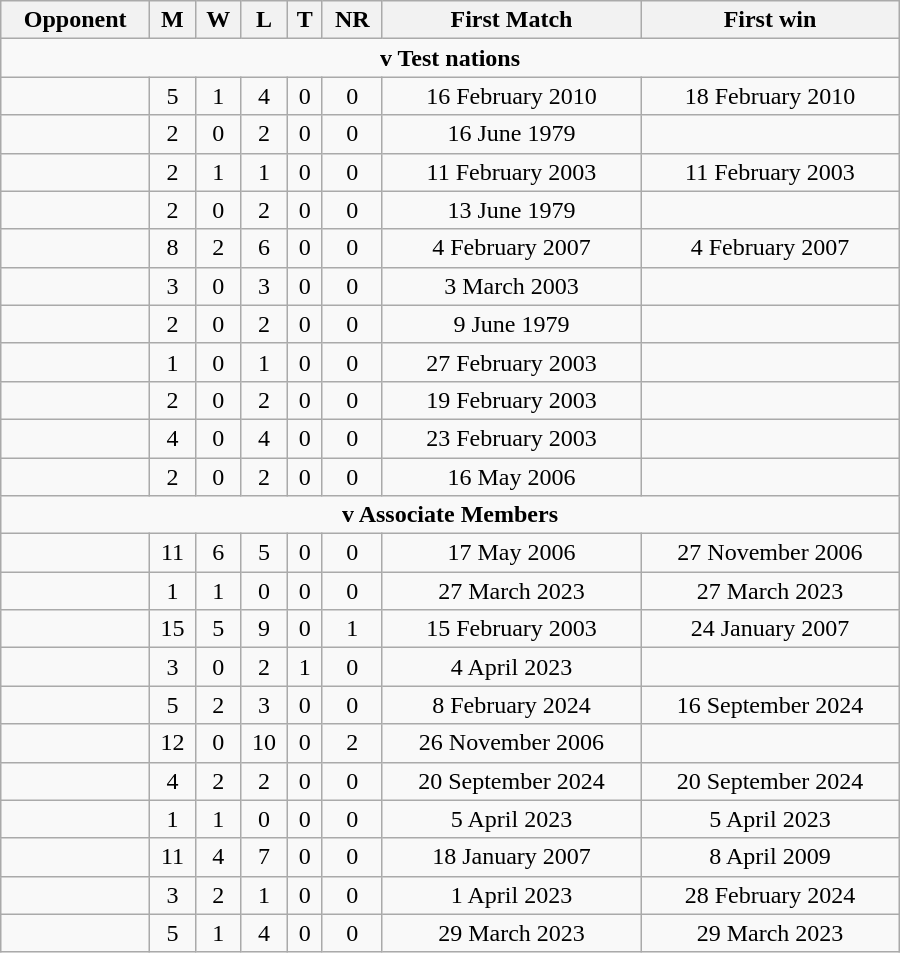<table class="wikitable" style="text-align: center; width: 600px;">
<tr>
<th>Opponent</th>
<th>M</th>
<th>W</th>
<th>L</th>
<th>T</th>
<th>NR</th>
<th>First Match</th>
<th>First win</th>
</tr>
<tr>
<td colspan=8 align="center"><strong>v Test nations</strong></td>
</tr>
<tr>
<td align="left"></td>
<td>5</td>
<td>1</td>
<td>4</td>
<td>0</td>
<td>0</td>
<td>16 February 2010</td>
<td>18 February 2010</td>
</tr>
<tr>
<td align="left"></td>
<td>2</td>
<td>0</td>
<td>2</td>
<td>0</td>
<td>0</td>
<td>16 June 1979</td>
<td></td>
</tr>
<tr>
<td align="left"></td>
<td>2</td>
<td>1</td>
<td>1</td>
<td>0</td>
<td>0</td>
<td>11 February 2003</td>
<td>11 February 2003</td>
</tr>
<tr>
<td align="left"></td>
<td>2</td>
<td>0</td>
<td>2</td>
<td>0</td>
<td>0</td>
<td>13 June 1979</td>
<td></td>
</tr>
<tr>
<td align="left"></td>
<td>8</td>
<td>2</td>
<td>6</td>
<td>0</td>
<td>0</td>
<td>4 February 2007</td>
<td>4 February 2007</td>
</tr>
<tr>
<td align="left"></td>
<td>3</td>
<td>0</td>
<td>3</td>
<td>0</td>
<td>0</td>
<td>3 March 2003</td>
<td></td>
</tr>
<tr>
<td align="left"></td>
<td>2</td>
<td>0</td>
<td>2</td>
<td>0</td>
<td>0</td>
<td>9 June 1979</td>
<td></td>
</tr>
<tr>
<td align="left"></td>
<td>1</td>
<td>0</td>
<td>1</td>
<td>0</td>
<td>0</td>
<td>27 February 2003</td>
<td></td>
</tr>
<tr>
<td align="left"></td>
<td>2</td>
<td>0</td>
<td>2</td>
<td>0</td>
<td>0</td>
<td>19 February 2003</td>
<td></td>
</tr>
<tr>
<td align="left"></td>
<td>4</td>
<td>0</td>
<td>4</td>
<td>0</td>
<td>0</td>
<td>23 February 2003</td>
<td></td>
</tr>
<tr>
<td align="left"></td>
<td>2</td>
<td>0</td>
<td>2</td>
<td>0</td>
<td>0</td>
<td>16 May 2006</td>
<td></td>
</tr>
<tr>
<td colspan=8 align="center"><strong>v Associate Members</strong></td>
</tr>
<tr>
<td align="left"></td>
<td>11</td>
<td>6</td>
<td>5</td>
<td>0</td>
<td>0</td>
<td>17 May 2006</td>
<td>27 November 2006</td>
</tr>
<tr>
<td align="left"></td>
<td>1</td>
<td>1</td>
<td>0</td>
<td>0</td>
<td>0</td>
<td>27 March 2023</td>
<td>27 March 2023</td>
</tr>
<tr>
<td align="left"></td>
<td>15</td>
<td>5</td>
<td>9</td>
<td>0</td>
<td>1</td>
<td>15 February 2003</td>
<td>24 January 2007</td>
</tr>
<tr>
<td align="left"></td>
<td>3</td>
<td>0</td>
<td>2</td>
<td>1</td>
<td>0</td>
<td>4 April 2023</td>
<td></td>
</tr>
<tr>
<td align="left"></td>
<td>5</td>
<td>2</td>
<td>3</td>
<td>0</td>
<td>0</td>
<td>8 February 2024</td>
<td>16 September 2024</td>
</tr>
<tr>
<td align="left"></td>
<td>12</td>
<td>0</td>
<td>10</td>
<td>0</td>
<td>2</td>
<td>26 November 2006</td>
<td></td>
</tr>
<tr>
<td align="left"></td>
<td>4</td>
<td>2</td>
<td>2</td>
<td>0</td>
<td>0</td>
<td>20 September 2024</td>
<td>20 September 2024</td>
</tr>
<tr>
<td align="left"></td>
<td>1</td>
<td>1</td>
<td>0</td>
<td>0</td>
<td>0</td>
<td>5 April 2023</td>
<td>5 April 2023</td>
</tr>
<tr>
<td align="left"></td>
<td>11</td>
<td>4</td>
<td>7</td>
<td>0</td>
<td>0</td>
<td>18 January 2007</td>
<td>8 April 2009</td>
</tr>
<tr>
<td align="left"></td>
<td>3</td>
<td>2</td>
<td>1</td>
<td>0</td>
<td>0</td>
<td>1 April 2023</td>
<td>28 February 2024</td>
</tr>
<tr>
<td align="left"></td>
<td>5</td>
<td>1</td>
<td>4</td>
<td>0</td>
<td>0</td>
<td>29 March 2023</td>
<td>29 March 2023</td>
</tr>
</table>
